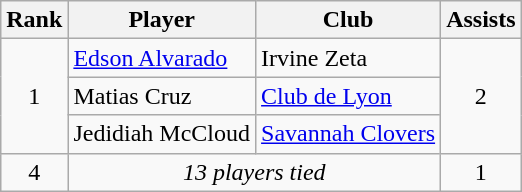<table class="wikitable" style="text-align:center">
<tr>
<th>Rank</th>
<th>Player</th>
<th>Club</th>
<th>Assists</th>
</tr>
<tr>
<td rowspan=3>1</td>
<td align="left"> <a href='#'>Edson Alvarado</a></td>
<td align="left">Irvine Zeta</td>
<td rowspan=3>2</td>
</tr>
<tr>
<td align="left"> Matias Cruz</td>
<td align="left"><a href='#'>Club de Lyon</a></td>
</tr>
<tr>
<td align="left"> Jedidiah McCloud</td>
<td align="left"><a href='#'>Savannah Clovers</a></td>
</tr>
<tr>
<td>4</td>
<td style="text-align:center" colspan="2"><em>13 players tied</em></td>
<td>1</td>
</tr>
</table>
